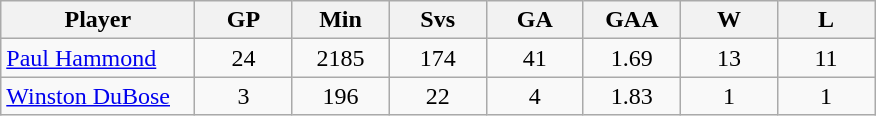<table class="wikitable">
<tr>
<th bgcolor="#DDDDFF" width="20%">Player</th>
<th bgcolor="#DDDDFF" width="10%">GP</th>
<th bgcolor="#DDDDFF" width="10%">Min</th>
<th bgcolor="#DDDDFF" width="10%">Svs</th>
<th bgcolor="#DDDDFF" width="10%">GA</th>
<th bgcolor="#DDDDFF" width="10%">GAA</th>
<th bgcolor="#DDDDFF" width="10%">W</th>
<th bgcolor="#DDDDFF" width="10%">L</th>
</tr>
<tr align=center>
<td align=left><a href='#'>Paul Hammond</a></td>
<td>24</td>
<td>2185</td>
<td>174</td>
<td>41</td>
<td>1.69</td>
<td>13</td>
<td>11</td>
</tr>
<tr align=center>
<td align=left><a href='#'>Winston DuBose</a></td>
<td>3</td>
<td>196</td>
<td>22</td>
<td>4</td>
<td>1.83</td>
<td>1</td>
<td>1</td>
</tr>
</table>
